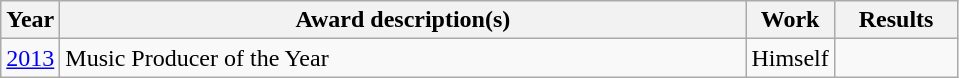<table class="wikitable">
<tr>
<th>Year</th>
<th width="450">Award description(s)</th>
<th>Work</th>
<th width="75">Results</th>
</tr>
<tr>
<td><a href='#'>2013</a></td>
<td>Music Producer of the Year</td>
<td>Himself</td>
<td></td>
</tr>
</table>
